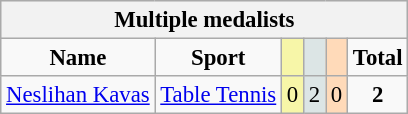<table class="wikitable" style="font-size:95%">
<tr style="background:#efefef;">
<th colspan=7>Multiple medalists</th>
</tr>
<tr align=center>
<td><strong>Name</strong></td>
<td><strong>Sport</strong></td>
<td style="background:#F7F6A8;"></td>
<td style="background:#DCE5E5;"></td>
<td style="background:#FFDAB9;"></td>
<td><strong>Total</strong></td>
</tr>
<tr align=center>
<td align=left><a href='#'>Neslihan Kavas</a></td>
<td><a href='#'>Table Tennis</a></td>
<td style="background:#F7F6A8;">0</td>
<td style="background:#DCE5E5;">2</td>
<td style="background:#FFDAB9;">0</td>
<td><strong>2</strong></td>
</tr>
</table>
